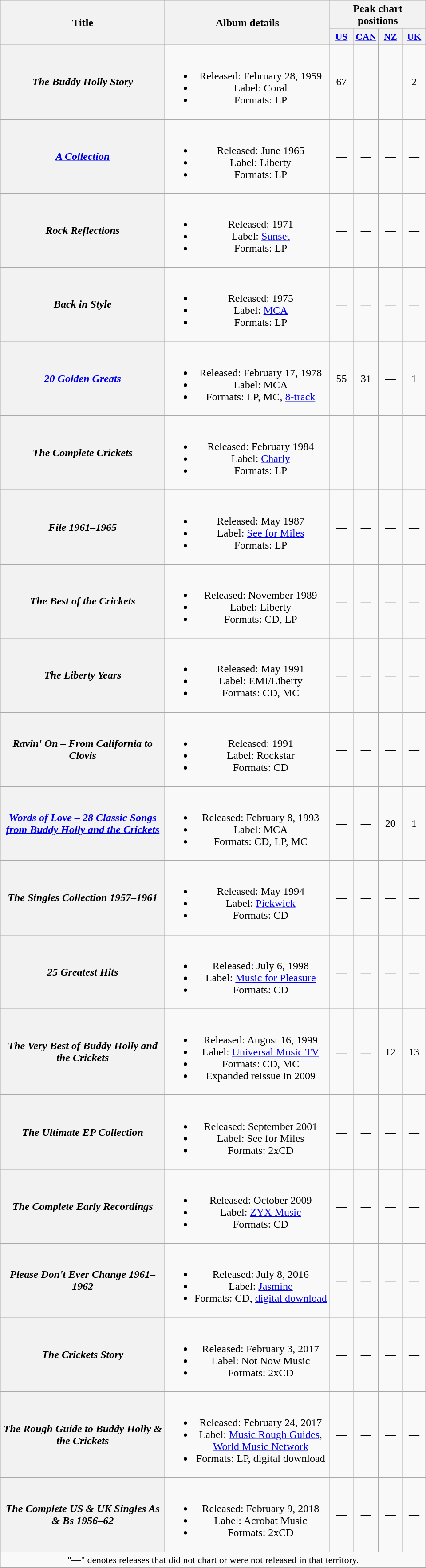<table class="wikitable plainrowheaders" style="text-align:center;">
<tr>
<th rowspan="2" scope="col" style="width:15em;">Title</th>
<th rowspan="2" scope="col" style="width:15em;">Album details</th>
<th colspan="4">Peak chart positions</th>
</tr>
<tr>
<th scope="col" style="width:2em;font-size:90%;"><a href='#'>US</a><br></th>
<th scope="col" style="width:2em;font-size:90%;"><a href='#'>CAN</a><br></th>
<th scope="col" style="width:2em;font-size:90%;"><a href='#'>NZ</a><br></th>
<th scope="col" style="width:2em;font-size:90%;"><a href='#'>UK</a><br></th>
</tr>
<tr>
<th scope="row"><em>The Buddy Holly Story</em></th>
<td><br><ul><li>Released: February 28, 1959</li><li>Label: Coral</li><li>Formats: LP</li></ul></td>
<td>67</td>
<td>—</td>
<td>—</td>
<td>2</td>
</tr>
<tr>
<th scope="row"><em><a href='#'>A Collection</a></em></th>
<td><br><ul><li>Released: June 1965</li><li>Label: Liberty</li><li>Formats: LP</li></ul></td>
<td>—</td>
<td>—</td>
<td>—</td>
<td>—</td>
</tr>
<tr>
<th scope="row"><em>Rock Reflections</em></th>
<td><br><ul><li>Released: 1971</li><li>Label: <a href='#'>Sunset</a></li><li>Formats: LP</li></ul></td>
<td>—</td>
<td>—</td>
<td>—</td>
<td>—</td>
</tr>
<tr>
<th scope="row"><em>Back in Style</em></th>
<td><br><ul><li>Released: 1975</li><li>Label: <a href='#'>MCA</a></li><li>Formats: LP</li></ul></td>
<td>—</td>
<td>—</td>
<td>—</td>
<td>—</td>
</tr>
<tr>
<th scope="row"><em><a href='#'>20 Golden Greats</a></em></th>
<td><br><ul><li>Released: February 17, 1978</li><li>Label: MCA</li><li>Formats: LP, MC, <a href='#'>8-track</a></li></ul></td>
<td>55</td>
<td>31</td>
<td>—</td>
<td>1</td>
</tr>
<tr>
<th scope="row"><em>The Complete Crickets</em></th>
<td><br><ul><li>Released: February 1984</li><li>Label: <a href='#'>Charly</a></li><li>Formats: LP</li></ul></td>
<td>—</td>
<td>—</td>
<td>—</td>
<td>—</td>
</tr>
<tr>
<th scope="row"><em>File 1961–1965</em></th>
<td><br><ul><li>Released: May 1987</li><li>Label: <a href='#'>See for Miles</a></li><li>Formats: LP</li></ul></td>
<td>—</td>
<td>—</td>
<td>—</td>
<td>—</td>
</tr>
<tr>
<th scope="row"><em>The Best of the Crickets</em></th>
<td><br><ul><li>Released: November 1989</li><li>Label: Liberty</li><li>Formats: CD, LP</li></ul></td>
<td>—</td>
<td>—</td>
<td>—</td>
<td>—</td>
</tr>
<tr>
<th scope="row"><em>The Liberty Years</em></th>
<td><br><ul><li>Released: May 1991</li><li>Label: EMI/Liberty</li><li>Formats: CD, MC</li></ul></td>
<td>—</td>
<td>—</td>
<td>—</td>
<td>—</td>
</tr>
<tr>
<th scope="row"><em>Ravin' On – From California to Clovis</em></th>
<td><br><ul><li>Released: 1991</li><li>Label: Rockstar</li><li>Formats: CD</li></ul></td>
<td>—</td>
<td>—</td>
<td>—</td>
<td>—</td>
</tr>
<tr>
<th scope="row"><em><a href='#'>Words of Love – 28 Classic Songs from Buddy Holly and the Crickets</a></em></th>
<td><br><ul><li>Released: February 8, 1993</li><li>Label: MCA</li><li>Formats: CD, LP, MC</li></ul></td>
<td>—</td>
<td>—</td>
<td>20</td>
<td>1</td>
</tr>
<tr>
<th scope="row"><em>The Singles Collection 1957–1961</em></th>
<td><br><ul><li>Released: May 1994</li><li>Label: <a href='#'>Pickwick</a></li><li>Formats: CD</li></ul></td>
<td>—</td>
<td>—</td>
<td>—</td>
<td>—</td>
</tr>
<tr>
<th scope="row"><em>25 Greatest Hits</em></th>
<td><br><ul><li>Released: July 6, 1998</li><li>Label: <a href='#'>Music for Pleasure</a></li><li>Formats: CD</li></ul></td>
<td>—</td>
<td>—</td>
<td>—</td>
<td>—</td>
</tr>
<tr>
<th scope="row"><em>The Very Best of Buddy Holly and the Crickets</em></th>
<td><br><ul><li>Released: August 16, 1999</li><li>Label: <a href='#'>Universal Music TV</a></li><li>Formats: CD, MC</li><li>Expanded reissue in 2009</li></ul></td>
<td>—</td>
<td>—</td>
<td>12</td>
<td>13</td>
</tr>
<tr>
<th scope="row"><em>The Ultimate EP Collection</em></th>
<td><br><ul><li>Released: September 2001</li><li>Label: See for Miles</li><li>Formats: 2xCD</li></ul></td>
<td>—</td>
<td>—</td>
<td>—</td>
<td>—</td>
</tr>
<tr>
<th scope="row"><em>The Complete Early Recordings</em></th>
<td><br><ul><li>Released: October 2009</li><li>Label: <a href='#'>ZYX Music</a></li><li>Formats: CD</li></ul></td>
<td>—</td>
<td>—</td>
<td>—</td>
<td>—</td>
</tr>
<tr>
<th scope="row"><em>Please Don't Ever Change 1961–1962</em></th>
<td><br><ul><li>Released: July 8, 2016</li><li>Label: <a href='#'>Jasmine</a></li><li>Formats: CD, <a href='#'>digital download</a></li></ul></td>
<td>—</td>
<td>—</td>
<td>—</td>
<td>—</td>
</tr>
<tr>
<th scope="row"><em>The Crickets Story</em></th>
<td><br><ul><li>Released: February 3, 2017</li><li>Label: Not Now Music</li><li>Formats: 2xCD</li></ul></td>
<td>—</td>
<td>—</td>
<td>—</td>
<td>—</td>
</tr>
<tr>
<th scope="row"><em>The Rough Guide to Buddy Holly & the Crickets</em></th>
<td><br><ul><li>Released: February 24, 2017</li><li>Label: <a href='#'>Music Rough Guides</a>, <a href='#'>World Music Network</a></li><li>Formats: LP, digital download</li></ul></td>
<td>—</td>
<td>—</td>
<td>—</td>
<td>—</td>
</tr>
<tr>
<th scope="row"><em>The Complete US & UK Singles As & Bs 1956–62</em></th>
<td><br><ul><li>Released: February 9, 2018</li><li>Label: Acrobat Music</li><li>Formats: 2xCD</li></ul></td>
<td>—</td>
<td>—</td>
<td>—</td>
<td>—</td>
</tr>
<tr>
<td colspan="6" style="font-size:90%">"—" denotes releases that did not chart or were not released in that territory.</td>
</tr>
</table>
